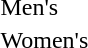<table>
<tr>
<td>Men's <br></td>
<td></td>
<td></td>
<td></td>
</tr>
<tr>
<td>Women's <br></td>
<td></td>
<td></td>
<td></td>
</tr>
</table>
